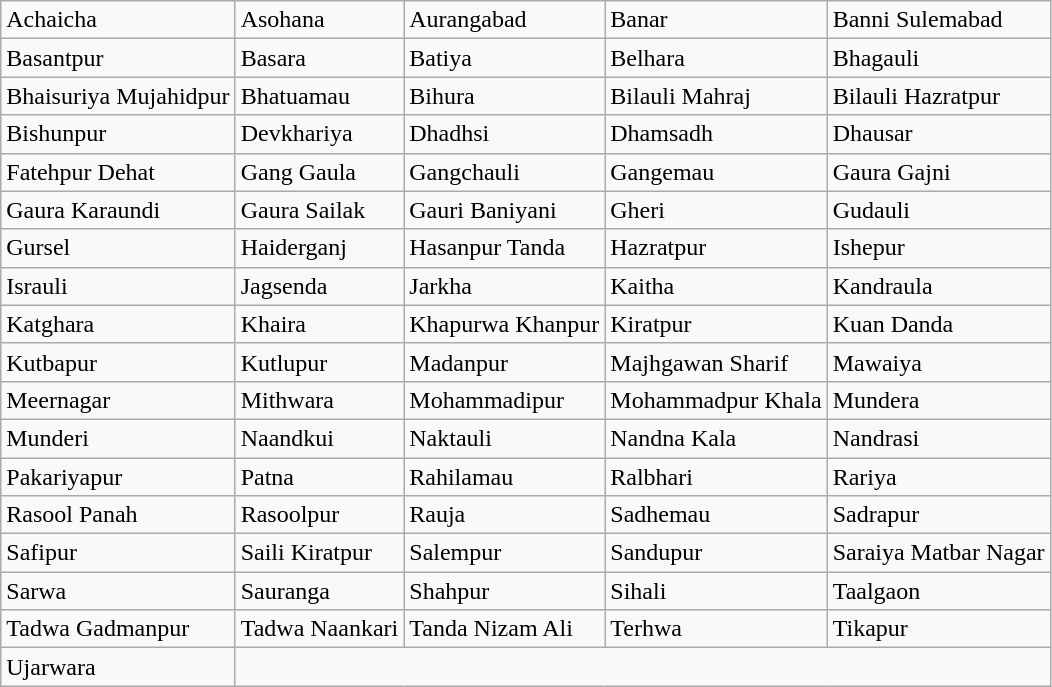<table class="wikitable">
<tr>
<td>Achaicha</td>
<td>Asohana</td>
<td>Aurangabad</td>
<td>Banar</td>
<td>Banni Sulemabad</td>
</tr>
<tr>
<td>Basantpur</td>
<td>Basara</td>
<td>Batiya</td>
<td>Belhara</td>
<td>Bhagauli</td>
</tr>
<tr>
<td>Bhaisuriya Mujahidpur</td>
<td>Bhatuamau</td>
<td>Bihura</td>
<td>Bilauli Mahraj</td>
<td>Bilauli Hazratpur</td>
</tr>
<tr>
<td>Bishunpur</td>
<td>Devkhariya</td>
<td>Dhadhsi</td>
<td>Dhamsadh</td>
<td>Dhausar</td>
</tr>
<tr>
<td>Fatehpur Dehat</td>
<td>Gang Gaula</td>
<td>Gangchauli</td>
<td>Gangemau</td>
<td>Gaura Gajni</td>
</tr>
<tr>
<td>Gaura Karaundi</td>
<td>Gaura Sailak</td>
<td>Gauri Baniyani</td>
<td>Gheri</td>
<td>Gudauli</td>
</tr>
<tr>
<td>Gursel</td>
<td>Haiderganj</td>
<td>Hasanpur Tanda</td>
<td>Hazratpur</td>
<td>Ishepur</td>
</tr>
<tr>
<td>Israuli</td>
<td>Jagsenda</td>
<td>Jarkha</td>
<td>Kaitha</td>
<td>Kandraula</td>
</tr>
<tr>
<td>Katghara</td>
<td>Khaira</td>
<td>Khapurwa Khanpur</td>
<td>Kiratpur</td>
<td>Kuan Danda</td>
</tr>
<tr>
<td>Kutbapur</td>
<td>Kutlupur</td>
<td>Madanpur</td>
<td>Majhgawan Sharif</td>
<td>Mawaiya</td>
</tr>
<tr>
<td>Meernagar</td>
<td>Mithwara</td>
<td>Mohammadipur</td>
<td>Mohammadpur Khala</td>
<td>Mundera</td>
</tr>
<tr>
<td>Munderi</td>
<td>Naandkui</td>
<td>Naktauli</td>
<td>Nandna Kala</td>
<td>Nandrasi</td>
</tr>
<tr>
<td>Pakariyapur</td>
<td>Patna</td>
<td>Rahilamau</td>
<td>Ralbhari</td>
<td>Rariya</td>
</tr>
<tr>
<td>Rasool Panah</td>
<td>Rasoolpur</td>
<td>Rauja</td>
<td>Sadhemau</td>
<td>Sadrapur</td>
</tr>
<tr>
<td>Safipur</td>
<td>Saili Kiratpur</td>
<td>Salempur</td>
<td>Sandupur</td>
<td>Saraiya Matbar Nagar</td>
</tr>
<tr>
<td>Sarwa</td>
<td>Sauranga</td>
<td>Shahpur</td>
<td>Sihali</td>
<td>Taalgaon</td>
</tr>
<tr>
<td>Tadwa Gadmanpur</td>
<td>Tadwa Naankari</td>
<td>Tanda Nizam Ali</td>
<td>Terhwa</td>
<td>Tikapur</td>
</tr>
<tr>
<td>Ujarwara</td>
</tr>
</table>
